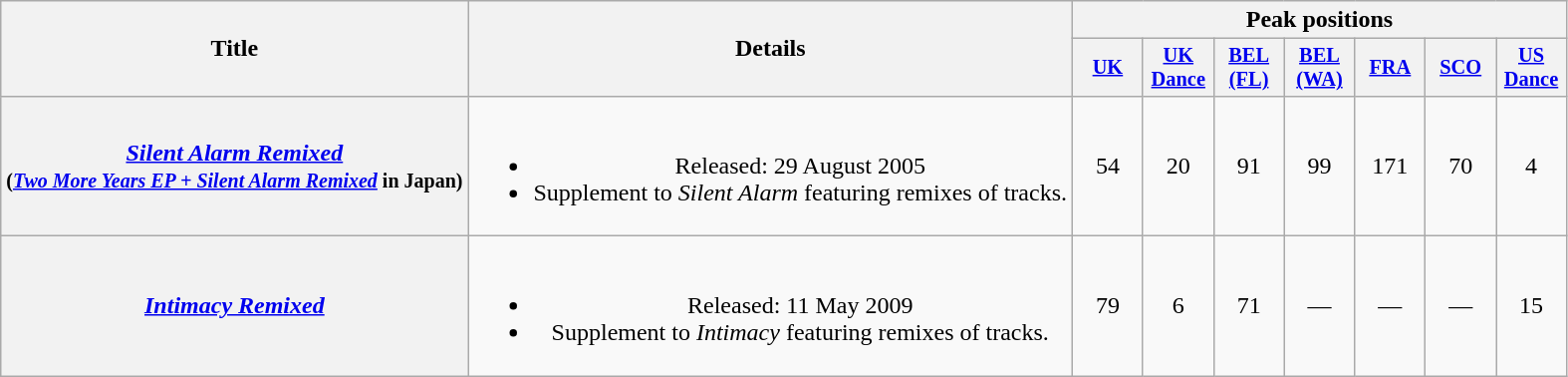<table class="wikitable plainrowheaders" style="text-align:center;">
<tr>
<th scope="col" rowspan="2">Title</th>
<th scope="col" rowspan="2">Details</th>
<th colspan="7">Peak positions</th>
</tr>
<tr>
<th style="width:3em;font-size:85%;"><a href='#'>UK</a><br></th>
<th style="width:3em;font-size:85%;"><a href='#'>UK<br>Dance</a><br></th>
<th style="width:3em;font-size:85%;"><a href='#'>BEL<br>(FL)</a><br></th>
<th style="width:3em;font-size:85%;"><a href='#'>BEL<br>(WA)</a><br></th>
<th style="width:3em;font-size:85%;"><a href='#'>FRA</a><br></th>
<th style="width:3em;font-size:85%;"><a href='#'>SCO</a><br></th>
<th style="width:3em;font-size:85%;"><a href='#'>US<br>Dance</a><br></th>
</tr>
<tr>
<th scope="row"><em><a href='#'>Silent Alarm Remixed</a></em><br><small>(<em><a href='#'>Two More Years EP + Silent Alarm Remixed</a></em> in Japan)</small></th>
<td><br><ul><li>Released: 29 August 2005</li><li>Supplement to <em>Silent Alarm</em> featuring remixes of tracks.</li></ul></td>
<td>54</td>
<td>20</td>
<td>91</td>
<td>99</td>
<td>171</td>
<td>70</td>
<td>4</td>
</tr>
<tr>
<th scope="row"><em><a href='#'>Intimacy Remixed</a></em></th>
<td><br><ul><li>Released: 11 May 2009</li><li>Supplement to <em>Intimacy</em> featuring remixes of tracks.</li></ul></td>
<td>79</td>
<td>6</td>
<td>71</td>
<td>—</td>
<td>—</td>
<td>—</td>
<td>15</td>
</tr>
</table>
